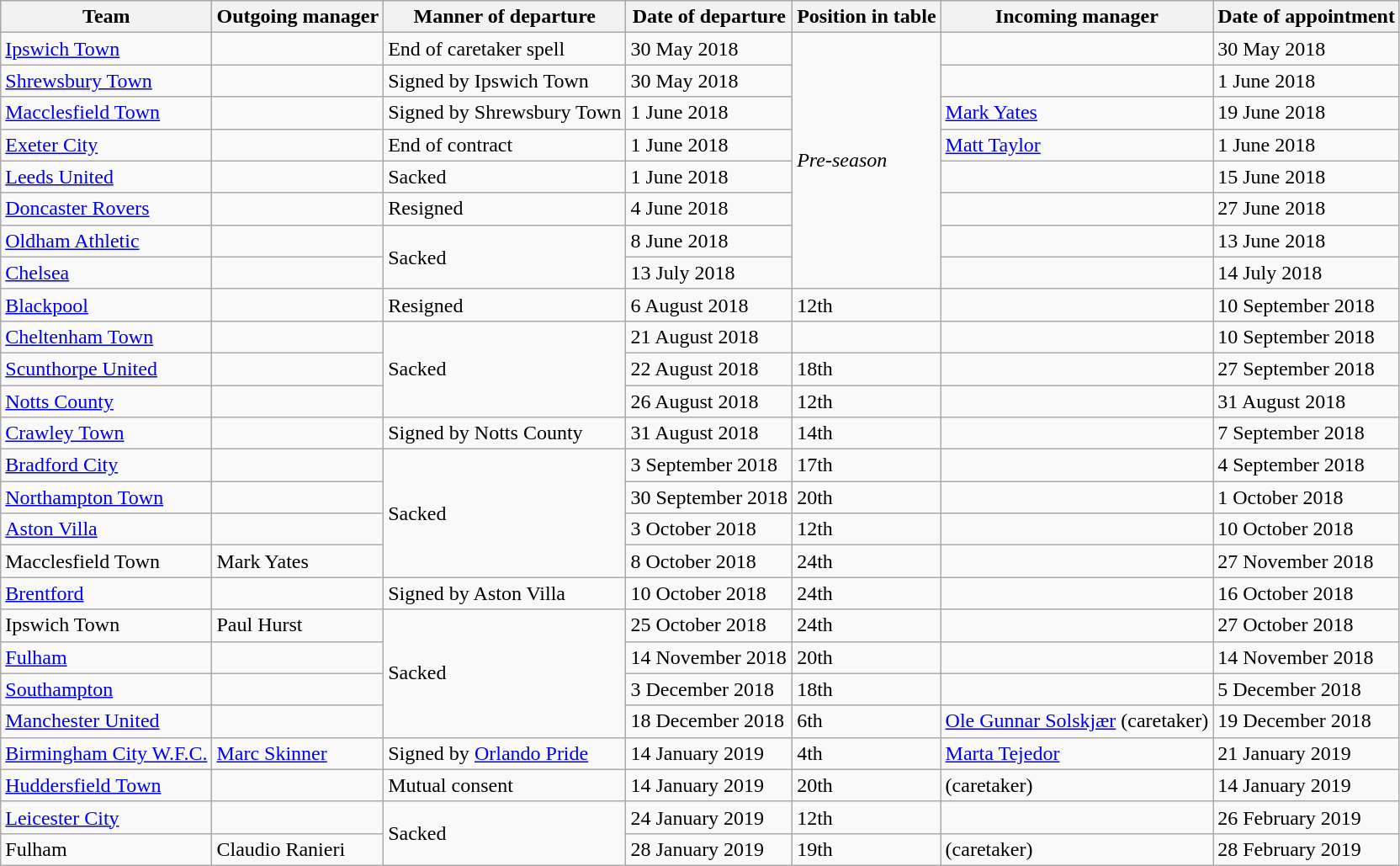<table class="wikitable sortable">
<tr>
<th>Team</th>
<th>Outgoing manager</th>
<th>Manner of departure</th>
<th>Date of departure</th>
<th>Position in table</th>
<th>Incoming manager</th>
<th>Date of appointment</th>
</tr>
<tr>
<td><a href='#'>Ipswich Town</a></td>
<td></td>
<td>End of caretaker spell</td>
<td>30 May 2018</td>
<td rowspan=8><em>Pre-season</em></td>
<td></td>
<td>30 May 2018</td>
</tr>
<tr>
<td><a href='#'>Shrewsbury Town</a></td>
<td></td>
<td>Signed by Ipswich Town</td>
<td>30 May 2018</td>
<td></td>
<td>1 June 2018</td>
</tr>
<tr>
<td><a href='#'>Macclesfield Town</a></td>
<td></td>
<td>Signed by Shrewsbury Town</td>
<td>1 June 2018</td>
<td><a href='#'>Mark Yates</a></td>
<td>19 June 2018</td>
</tr>
<tr>
<td><a href='#'>Exeter City</a></td>
<td></td>
<td>End of contract</td>
<td>1 June 2018</td>
<td><a href='#'>Matt Taylor</a></td>
<td>1 June 2018</td>
</tr>
<tr>
<td><a href='#'>Leeds United</a></td>
<td></td>
<td>Sacked</td>
<td>1 June 2018</td>
<td></td>
<td>15 June 2018</td>
</tr>
<tr>
<td><a href='#'>Doncaster Rovers</a></td>
<td></td>
<td>Resigned</td>
<td>4 June 2018</td>
<td></td>
<td>27 June 2018</td>
</tr>
<tr>
<td><a href='#'>Oldham Athletic</a></td>
<td></td>
<td rowspan=2>Sacked</td>
<td>8 June 2018</td>
<td></td>
<td>13 June 2018</td>
</tr>
<tr>
<td><a href='#'>Chelsea</a></td>
<td></td>
<td>13 July 2018</td>
<td></td>
<td>14 July 2018</td>
</tr>
<tr>
<td><a href='#'>Blackpool</a></td>
<td></td>
<td>Resigned</td>
<td>6 August 2018</td>
<td>12th</td>
<td></td>
<td>10 September 2018</td>
</tr>
<tr>
<td><a href='#'>Cheltenham Town</a></td>
<td></td>
<td rowspan=3>Sacked</td>
<td>21 August 2018</td>
<td></td>
<td></td>
<td>10 September 2018</td>
</tr>
<tr>
<td><a href='#'>Scunthorpe United</a></td>
<td></td>
<td>22 August 2018</td>
<td>18th</td>
<td></td>
<td>27 September 2018</td>
</tr>
<tr>
<td><a href='#'>Notts County</a></td>
<td></td>
<td>26 August 2018</td>
<td>12th</td>
<td></td>
<td>31 August 2018</td>
</tr>
<tr>
<td><a href='#'>Crawley Town</a></td>
<td></td>
<td>Signed by Notts County</td>
<td>31 August 2018</td>
<td>14th</td>
<td></td>
<td>7 September 2018</td>
</tr>
<tr>
<td><a href='#'>Bradford City</a></td>
<td></td>
<td rowspan=4>Sacked</td>
<td>3 September 2018</td>
<td>17th</td>
<td></td>
<td>4 September 2018</td>
</tr>
<tr>
<td><a href='#'>Northampton Town</a></td>
<td></td>
<td>30 September 2018</td>
<td>20th</td>
<td></td>
<td>1 October 2018</td>
</tr>
<tr>
<td><a href='#'>Aston Villa</a></td>
<td></td>
<td>3 October 2018</td>
<td>12th</td>
<td></td>
<td>10 October 2018</td>
</tr>
<tr>
<td>Macclesfield Town</td>
<td>Mark Yates</td>
<td>8 October 2018</td>
<td>24th</td>
<td></td>
<td>27 November 2018</td>
</tr>
<tr>
<td><a href='#'>Brentford</a></td>
<td></td>
<td>Signed by Aston Villa</td>
<td>10 October 2018</td>
<td>24th</td>
<td></td>
<td>16 October 2018</td>
</tr>
<tr>
<td>Ipswich Town</td>
<td>Paul Hurst</td>
<td rowspan=4>Sacked</td>
<td>25 October 2018</td>
<td>24th</td>
<td></td>
<td>27 October 2018</td>
</tr>
<tr>
<td><a href='#'>Fulham</a></td>
<td></td>
<td>14 November 2018</td>
<td>20th</td>
<td></td>
<td>14 November 2018</td>
</tr>
<tr>
<td><a href='#'>Southampton</a></td>
<td></td>
<td>3 December 2018</td>
<td>18th</td>
<td></td>
<td>5 December 2018</td>
</tr>
<tr>
<td><a href='#'>Manchester United</a></td>
<td></td>
<td>18 December 2018</td>
<td>6th</td>
<td><a href='#'>Ole Gunnar Solskjær</a> (caretaker)</td>
<td>19 December 2018</td>
</tr>
<tr>
<td><a href='#'>Birmingham City W.F.C.</a></td>
<td><a href='#'>Marc Skinner</a></td>
<td>Signed by <a href='#'>Orlando Pride</a></td>
<td>14 January 2019</td>
<td>4th</td>
<td><a href='#'>Marta Tejedor</a></td>
<td>21 January 2019</td>
</tr>
<tr>
<td><a href='#'>Huddersfield Town</a></td>
<td></td>
<td>Mutual consent</td>
<td>14 January 2019</td>
<td>20th</td>
<td> (caretaker)</td>
<td>14 January 2019</td>
</tr>
<tr>
<td><a href='#'>Leicester City</a></td>
<td></td>
<td rowspan=2>Sacked</td>
<td>24 January 2019</td>
<td>12th</td>
<td></td>
<td>26 February 2019</td>
</tr>
<tr>
<td>Fulham</td>
<td>Claudio Ranieri</td>
<td>28 January 2019</td>
<td>19th</td>
<td> (caretaker)</td>
<td>28 February 2019</td>
</tr>
</table>
